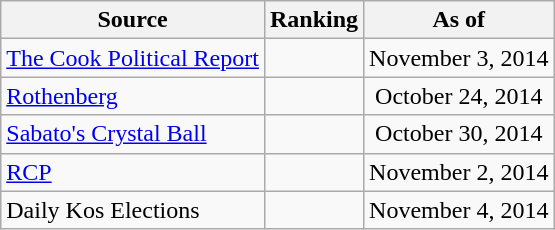<table class="wikitable" style="text-align:center">
<tr>
<th>Source</th>
<th>Ranking</th>
<th>As of</th>
</tr>
<tr>
<td align=left><a href='#'>The Cook Political Report</a></td>
<td></td>
<td>November 3, 2014</td>
</tr>
<tr>
<td align=left><a href='#'>Rothenberg</a></td>
<td></td>
<td>October 24, 2014</td>
</tr>
<tr>
<td align=left><a href='#'>Sabato's Crystal Ball</a></td>
<td></td>
<td>October 30, 2014</td>
</tr>
<tr>
<td align="left"><a href='#'>RCP</a></td>
<td></td>
<td>November 2, 2014</td>
</tr>
<tr>
<td align=left>Daily Kos Elections</td>
<td></td>
<td>November 4, 2014</td>
</tr>
</table>
